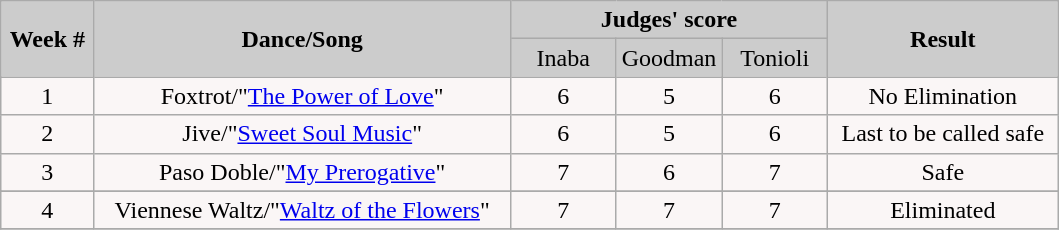<table class="wikitable">
<tr style="text-align:center; text-align:center; background:#ccc;">
<td rowspan="2"><strong>Week #</strong></td>
<td rowspan="2"><strong>Dance/Song</strong></td>
<td colspan="3"><strong>Judges' score</strong></td>
<td rowspan="2"><strong>Result</strong></td>
</tr>
<tr style="text-align:center; background:#ccc;">
<td style="width:10%; ">Inaba</td>
<td style="width:10%; ">Goodman</td>
<td style="width:10%; ">Tonioli</td>
</tr>
<tr>
<td style="text-align:center; background:#faf6f6;">1</td>
<td style="text-align:center; background:#faf6f6;">Foxtrot/"<a href='#'>The Power of Love</a>"</td>
<td style="text-align:center; background:#faf6f6;">6</td>
<td style="text-align:center; background:#faf6f6;">5</td>
<td style="text-align:center; background:#faf6f6;">6</td>
<td style="text-align:center; background:#faf6f6;">No Elimination</td>
</tr>
<tr style="text-align:center; background:#faf6f6;">
<td>2</td>
<td>Jive/"<a href='#'>Sweet Soul Music</a>"</td>
<td>6</td>
<td>5</td>
<td>6</td>
<td>Last to be called safe</td>
</tr>
<tr>
<td style="text-align:center; background:#faf6f6;">3</td>
<td style="text-align:center; background:#faf6f6;">Paso Doble/"<a href='#'>My Prerogative</a>"</td>
<td style="text-align:center; background:#faf6f6;">7</td>
<td style="text-align:center; background:#faf6f6;">6</td>
<td style="text-align:center; background:#faf6f6;">7</td>
<td style="text-align:center; background:#faf6f6;">Safe</td>
</tr>
<tr style="text-align:center; background:#faf6f6;">
</tr>
<tr>
<td style="text-align:center; background:#faf6f6;">4</td>
<td style="text-align:center; background:#faf6f6;">Viennese Waltz/"<a href='#'>Waltz of the Flowers</a>"</td>
<td style="text-align:center; background:#faf6f6;">7</td>
<td style="text-align:center; background:#faf6f6;">7</td>
<td style="text-align:center; background:#faf6f6;">7</td>
<td style="text-align:center; background:#faf6f6;">Eliminated</td>
</tr>
<tr style="text-align:center; background:#faf6f6;">
</tr>
</table>
